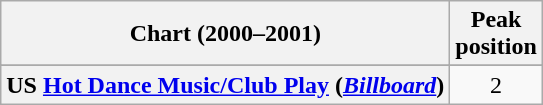<table class="wikitable sortable plainrowheaders">
<tr>
<th>Chart (2000–2001)</th>
<th>Peak<br>position</th>
</tr>
<tr>
</tr>
<tr>
</tr>
<tr>
</tr>
<tr>
</tr>
<tr>
<th scope="row">US <a href='#'>Hot Dance Music/Club Play</a> (<em><a href='#'>Billboard</a></em>)</th>
<td align="center">2</td>
</tr>
</table>
